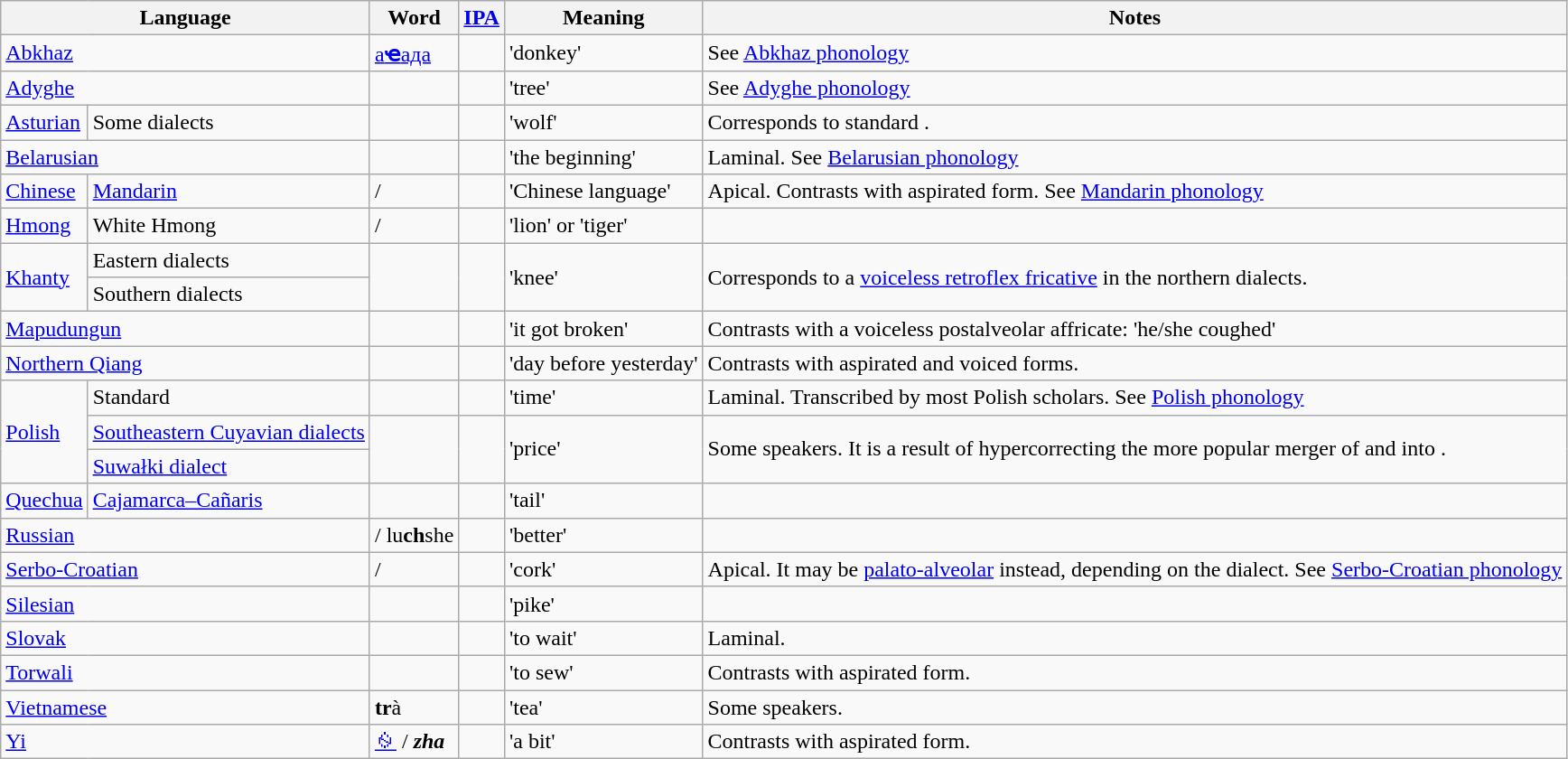<table class="wikitable">
<tr>
<th colspan=2>Language</th>
<th>Word</th>
<th><a href='#'>IPA</a></th>
<th>Meaning</th>
<th>Notes</th>
</tr>
<tr>
<td colspan=2><a href='#'>Abkhaz</a></td>
<td><a href='#'>а<strong>ҽ</strong>ада</a></td>
<td></td>
<td>'donkey'</td>
<td>See <a href='#'>Abkhaz phonology</a></td>
</tr>
<tr>
<td colspan=2><a href='#'>Adyghe</a></td>
<td></td>
<td></td>
<td>'tree'</td>
<td>See <a href='#'>Adyghe phonology</a></td>
</tr>
<tr>
<td><a href='#'>Asturian</a></td>
<td>Some dialects</td>
<td></td>
<td></td>
<td>'wolf'</td>
<td>Corresponds to standard .</td>
</tr>
<tr>
<td colspan=2><a href='#'>Belarusian</a></td>
<td></td>
<td></td>
<td>'the beginning'</td>
<td>Laminal. See <a href='#'>Belarusian phonology</a></td>
</tr>
<tr>
<td><a href='#'>Chinese</a></td>
<td><a href='#'>Mandarin</a></td>
<td> / </td>
<td></td>
<td>'Chinese language'</td>
<td>Apical. Contrasts with aspirated form. See <a href='#'>Mandarin phonology</a></td>
</tr>
<tr>
<td><a href='#'>Hmong</a></td>
<td>White Hmong</td>
<td> / </td>
<td></td>
<td>'lion' or 'tiger'</td>
</tr>
<tr>
<td rowspan=2><a href='#'>Khanty</a></td>
<td>Eastern dialects</td>
<td rowspan=2></td>
<td rowspan=2></td>
<td rowspan=2>'knee'</td>
<td rowspan=2>Corresponds to a <a href='#'>voiceless retroflex fricative</a>  in the northern dialects.</td>
</tr>
<tr>
<td>Southern dialects</td>
</tr>
<tr>
<td colspan=2><a href='#'>Mapudungun</a></td>
<td></td>
<td></td>
<td>'it got broken'</td>
<td>Contrasts with a voiceless postalveolar affricate:   'he/she coughed'</td>
</tr>
<tr>
<td colspan=2><a href='#'>Northern Qiang</a></td>
<td></td>
<td></td>
<td>'day before yesterday'</td>
<td>Contrasts with aspirated and voiced forms.</td>
</tr>
<tr>
<td rowspan=3><a href='#'>Polish</a></td>
<td>Standard</td>
<td></td>
<td></td>
<td>'time'</td>
<td>Laminal. Transcribed  by most Polish scholars. See <a href='#'>Polish phonology</a></td>
</tr>
<tr>
<td><a href='#'>Southeastern Cuyavian dialects</a></td>
<td rowspan=2></td>
<td rowspan=2></td>
<td rowspan=2>'price'</td>
<td rowspan=2>Some speakers. It is a result of hypercorrecting the more popular merger of  and  into .</td>
</tr>
<tr>
<td><a href='#'>Suwałki dialect</a></td>
</tr>
<tr>
<td><a href='#'>Quechua</a></td>
<td><a href='#'>Cajamarca–Cañaris</a></td>
<td></td>
<td></td>
<td>'tail'</td>
<td></td>
</tr>
<tr>
<td colspan=2><a href='#'>Russian</a></td>
<td> / lu<strong>ch</strong>she</td>
<td></td>
<td>'better'</td>
<td></td>
</tr>
<tr>
<td colspan=2><a href='#'>Serbo-Croatian</a></td>
<td> / </td>
<td></td>
<td>'cork'</td>
<td>Apical. It may be <a href='#'>palato-alveolar</a> instead, depending on the dialect. See <a href='#'>Serbo-Croatian phonology</a></td>
</tr>
<tr ||>
<td colspan="2"><a href='#'>Silesian</a></td>
<td></td>
<td></td>
<td>'pike'</td>
<td></td>
</tr>
<tr>
<td colspan=2><a href='#'>Slovak</a></td>
<td></td>
<td></td>
<td>'to wait'</td>
<td>Laminal.</td>
</tr>
<tr>
<td colspan=2><a href='#'>Torwali</a></td>
<td></td>
<td></td>
<td>'to sew'</td>
<td>Contrasts with aspirated form.</td>
</tr>
<tr>
<td colspan="2"><a href='#'>Vietnamese</a></td>
<td><strong>tr</strong>à</td>
<td></td>
<td>'tea'</td>
<td>Some speakers.</td>
</tr>
<tr>
<td colspan=2><a href='#'>Yi</a></td>
<td><a href='#'>ꍈ</a> / <strong><em>zh<strong>a<em></td>
<td></td>
<td>'a bit'</td>
<td>Contrasts with aspirated form.</td>
</tr>
</table>
